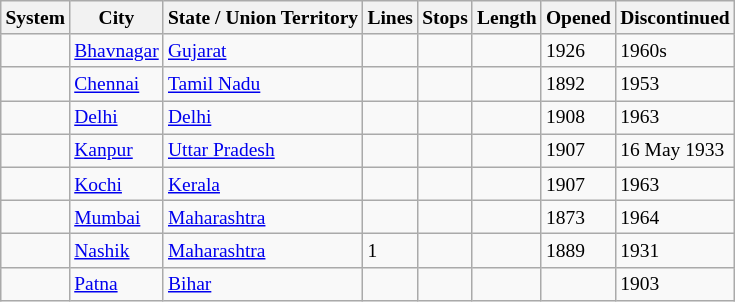<table class="wikitable sortable" style="font-size:small">
<tr>
<th>System</th>
<th>City</th>
<th>State / Union Territory</th>
<th>Lines</th>
<th>Stops</th>
<th>Length</th>
<th>Opened</th>
<th>Discontinued</th>
</tr>
<tr>
<td></td>
<td><a href='#'>Bhavnagar</a></td>
<td><a href='#'>Gujarat</a></td>
<td></td>
<td></td>
<td></td>
<td>1926</td>
<td>1960s</td>
</tr>
<tr>
<td></td>
<td><a href='#'>Chennai</a></td>
<td><a href='#'>Tamil Nadu</a></td>
<td></td>
<td></td>
<td></td>
<td>1892</td>
<td>1953</td>
</tr>
<tr>
<td></td>
<td><a href='#'>Delhi</a></td>
<td><a href='#'>Delhi</a></td>
<td></td>
<td></td>
<td></td>
<td>1908</td>
<td>1963</td>
</tr>
<tr>
<td></td>
<td><a href='#'>Kanpur</a></td>
<td><a href='#'>Uttar Pradesh</a></td>
<td></td>
<td></td>
<td></td>
<td>1907</td>
<td>16 May 1933</td>
</tr>
<tr>
<td></td>
<td><a href='#'>Kochi</a></td>
<td><a href='#'>Kerala</a></td>
<td></td>
<td></td>
<td></td>
<td>1907</td>
<td>1963</td>
</tr>
<tr>
<td></td>
<td><a href='#'>Mumbai</a></td>
<td><a href='#'>Maharashtra</a></td>
<td></td>
<td></td>
<td></td>
<td>1873</td>
<td>1964</td>
</tr>
<tr>
<td></td>
<td><a href='#'>Nashik</a></td>
<td><a href='#'>Maharashtra</a></td>
<td>1</td>
<td></td>
<td></td>
<td>1889</td>
<td>1931</td>
</tr>
<tr>
<td></td>
<td><a href='#'>Patna</a></td>
<td><a href='#'>Bihar</a></td>
<td></td>
<td></td>
<td></td>
<td></td>
<td>1903</td>
</tr>
</table>
